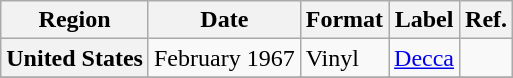<table class="wikitable plainrowheaders">
<tr>
<th scope="col">Region</th>
<th scope="col">Date</th>
<th scope="col">Format</th>
<th scope="col">Label</th>
<th scope="col">Ref.</th>
</tr>
<tr>
<th scope="row">United States</th>
<td>February 1967</td>
<td>Vinyl</td>
<td><a href='#'>Decca</a></td>
<td></td>
</tr>
<tr>
</tr>
</table>
